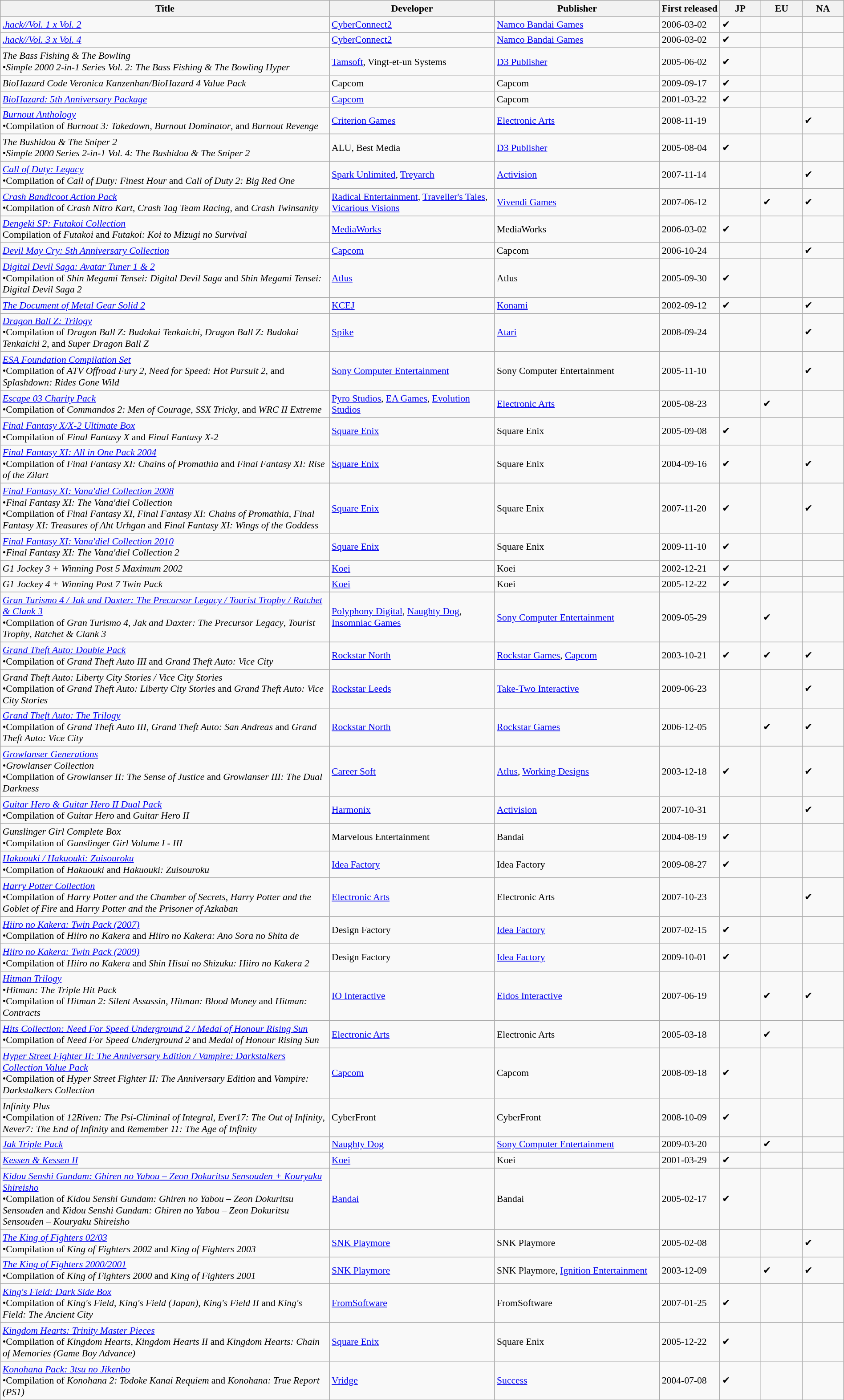<table class="wikitable sortable" style="width:100%; font-size:90%;" id="bundleslist">
<tr>
<th width=40%>Title</th>
<th width=20%>Developer</th>
<th width=20%>Publisher</th>
<th style="width:5%; white-space:nowrap;">First released</th>
<th width=5%>JP</th>
<th width=5%>EU</th>
<th width=5%>NA</th>
</tr>
<tr>
<td><em><a href='#'>.hack//Vol. 1 x Vol. 2</a></em></td>
<td><a href='#'>CyberConnect2</a></td>
<td><a href='#'>Namco Bandai Games</a></td>
<td>2006-03-02</td>
<td>✔</td>
<td></td>
<td></td>
</tr>
<tr>
<td><em><a href='#'>.hack//Vol. 3 x Vol. 4</a></em></td>
<td><a href='#'>CyberConnect2</a></td>
<td><a href='#'>Namco Bandai Games</a></td>
<td>2006-03-02</td>
<td>✔</td>
<td></td>
<td></td>
</tr>
<tr>
<td><em>The Bass Fishing & The Bowling</em><br>•<em>Simple 2000 2-in-1 Series Vol. 2: The Bass Fishing & The Bowling Hyper</em></td>
<td><a href='#'>Tamsoft</a>, Vingt-et-un Systems</td>
<td><a href='#'>D3 Publisher</a></td>
<td>2005-06-02</td>
<td>✔</td>
<td></td>
<td></td>
</tr>
<tr>
<td><em>BioHazard Code Veronica Kanzenhan/BioHazard  4 Value Pack</em></td>
<td>Capcom</td>
<td>Capcom</td>
<td>2009-09-17</td>
<td>✔</td>
<td></td>
<td></td>
</tr>
<tr>
<td><em><a href='#'>BioHazard: 5th Anniversary Package</a></em></td>
<td><a href='#'>Capcom</a></td>
<td>Capcom</td>
<td>2001-03-22</td>
<td>✔</td>
<td></td>
<td></td>
</tr>
<tr>
<td><em><a href='#'>Burnout Anthology</a></em><br>•Compilation of <em>Burnout 3: Takedown</em>, <em>Burnout Dominator</em>, and <em>Burnout Revenge</em></td>
<td><a href='#'>Criterion Games</a></td>
<td><a href='#'>Electronic Arts</a></td>
<td>2008-11-19</td>
<td></td>
<td></td>
<td>✔</td>
</tr>
<tr>
<td><em>The Bushidou & The Sniper 2</em><br>•<em>Simple 2000 Series 2-in-1 Vol. 4: The Bushidou & The Sniper 2</em></td>
<td>ALU, Best Media</td>
<td><a href='#'>D3 Publisher</a></td>
<td>2005-08-04</td>
<td>✔</td>
<td></td>
<td></td>
</tr>
<tr>
<td><em><a href='#'>Call of Duty: Legacy</a></em><br>•Compilation of <em>Call of Duty: Finest Hour</em> and <em>Call of Duty 2: Big Red One</em></td>
<td><a href='#'>Spark Unlimited</a>, <a href='#'>Treyarch</a></td>
<td><a href='#'>Activision</a></td>
<td>2007-11-14</td>
<td></td>
<td></td>
<td>✔</td>
</tr>
<tr>
<td><em><a href='#'>Crash Bandicoot Action Pack</a></em><br>•Compilation of <em>Crash Nitro Kart</em>, <em>Crash Tag Team Racing</em>, and <em>Crash Twinsanity</em></td>
<td><a href='#'>Radical Entertainment</a>, <a href='#'>Traveller's Tales</a>, <a href='#'>Vicarious Visions</a></td>
<td><a href='#'>Vivendi Games</a></td>
<td>2007-06-12</td>
<td></td>
<td>✔</td>
<td>✔</td>
</tr>
<tr>
<td><em><a href='#'>Dengeki SP: Futakoi Collection</a></em><br>Compilation of <em>Futakoi</em> and <em>Futakoi: Koi to Mizugi no Survival</em></td>
<td><a href='#'>MediaWorks</a></td>
<td>MediaWorks</td>
<td>2006-03-02</td>
<td>✔</td>
<td></td>
<td></td>
</tr>
<tr>
<td><em><a href='#'>Devil May Cry: 5th Anniversary Collection</a></em></td>
<td><a href='#'>Capcom</a></td>
<td>Capcom</td>
<td>2006-10-24</td>
<td></td>
<td></td>
<td>✔</td>
</tr>
<tr>
<td><em><a href='#'>Digital Devil Saga: Avatar Tuner 1 & 2</a></em><br>•Compilation of <em>Shin Megami Tensei: Digital Devil Saga</em> and <em>Shin Megami Tensei: Digital Devil Saga 2</em></td>
<td><a href='#'>Atlus</a></td>
<td>Atlus</td>
<td>2005-09-30</td>
<td>✔</td>
<td></td>
<td></td>
</tr>
<tr>
<td><em><a href='#'>The Document of Metal Gear Solid 2</a></em></td>
<td><a href='#'>KCEJ</a></td>
<td><a href='#'>Konami</a></td>
<td>2002-09-12</td>
<td>✔</td>
<td></td>
<td>✔</td>
</tr>
<tr>
<td><em><a href='#'>Dragon Ball Z: Trilogy</a></em><br>•Compilation of <em>Dragon Ball Z: Budokai Tenkaichi</em>, <em>Dragon Ball Z: Budokai Tenkaichi 2</em>, and <em>Super Dragon Ball Z</em></td>
<td><a href='#'>Spike</a></td>
<td><a href='#'>Atari</a></td>
<td>2008-09-24</td>
<td></td>
<td></td>
<td>✔</td>
</tr>
<tr>
<td><em><a href='#'>ESA Foundation Compilation Set</a></em><br>•Compilation of <em>ATV Offroad Fury 2</em>, <em>Need for Speed: Hot Pursuit 2</em>, and <em>Splashdown: Rides Gone Wild</em></td>
<td><a href='#'>Sony Computer Entertainment</a></td>
<td>Sony Computer Entertainment</td>
<td>2005-11-10</td>
<td></td>
<td></td>
<td>✔</td>
</tr>
<tr>
<td><em><a href='#'>Escape 03 Charity Pack</a></em><br>•Compilation of <em>Commandos 2: Men of Courage</em>, <em>SSX Tricky</em>, and <em>WRC II Extreme</em></td>
<td><a href='#'>Pyro Studios</a>, <a href='#'>EA Games</a>, <a href='#'>Evolution Studios</a></td>
<td><a href='#'>Electronic Arts</a></td>
<td>2005-08-23</td>
<td></td>
<td>✔</td>
<td></td>
</tr>
<tr>
<td><em><a href='#'>Final Fantasy X/X-2 Ultimate Box</a></em><br>•Compilation of <em>Final Fantasy X</em> and <em>Final Fantasy X-2</em></td>
<td><a href='#'>Square Enix</a></td>
<td>Square Enix</td>
<td>2005-09-08</td>
<td>✔</td>
<td></td>
<td></td>
</tr>
<tr>
<td><em><a href='#'>Final Fantasy XI: All in One Pack 2004</a></em><br>•Compilation of <em>Final Fantasy XI: Chains of Promathia</em> and <em>Final Fantasy XI: Rise of the Zilart</em></td>
<td><a href='#'>Square Enix</a></td>
<td>Square Enix</td>
<td>2004-09-16</td>
<td>✔</td>
<td></td>
<td>✔</td>
</tr>
<tr>
<td><em><a href='#'>Final Fantasy XI: Vana'diel Collection 2008</a></em><br>•<em>Final Fantasy XI: The Vana'diel Collection</em><br>•Compilation of <em>Final Fantasy XI</em>, <em>Final Fantasy XI: Chains of Promathia</em>, <em>Final Fantasy XI: Treasures of Aht Urhgan</em> and <em>Final Fantasy XI: Wings of the Goddess</em></td>
<td><a href='#'>Square Enix</a></td>
<td>Square Enix</td>
<td>2007-11-20</td>
<td>✔</td>
<td></td>
<td>✔</td>
</tr>
<tr>
<td><em><a href='#'>Final Fantasy XI: Vana'diel Collection 2010</a></em><br>•<em>Final Fantasy XI: The Vana'diel Collection 2</em></td>
<td><a href='#'>Square Enix</a></td>
<td>Square Enix</td>
<td>2009-11-10</td>
<td>✔</td>
<td></td>
<td></td>
</tr>
<tr>
<td><em>G1 Jockey 3 + Winning Post 5 Maximum 2002</em></td>
<td><a href='#'>Koei</a></td>
<td>Koei</td>
<td>2002-12-21</td>
<td>✔</td>
<td></td>
<td></td>
</tr>
<tr>
<td><em>G1 Jockey 4 + Winning Post 7 Twin Pack</em></td>
<td><a href='#'>Koei</a></td>
<td>Koei</td>
<td>2005-12-22</td>
<td>✔</td>
<td></td>
<td></td>
</tr>
<tr>
<td><em><a href='#'>Gran Turismo 4 / Jak and Daxter: The Precursor Legacy / Tourist Trophy / Ratchet & Clank 3</a></em><br>•Compilation of <em>Gran Turismo 4</em>, <em>Jak and Daxter: The Precursor Legacy</em>, <em>Tourist Trophy</em>, <em>Ratchet & Clank 3</em></td>
<td><a href='#'>Polyphony Digital</a>, <a href='#'>Naughty Dog</a>, <a href='#'>Insomniac Games</a></td>
<td><a href='#'>Sony Computer Entertainment</a></td>
<td>2009-05-29</td>
<td></td>
<td>✔</td>
<td></td>
</tr>
<tr>
<td><em><a href='#'>Grand Theft Auto: Double Pack</a></em><br>•Compilation of <em>Grand Theft Auto III</em> and <em>Grand Theft Auto: Vice City</em></td>
<td><a href='#'>Rockstar North</a></td>
<td><a href='#'>Rockstar Games</a>, <a href='#'>Capcom</a></td>
<td>2003-10-21</td>
<td>✔</td>
<td>✔</td>
<td>✔</td>
</tr>
<tr>
<td><em>Grand Theft Auto: Liberty City Stories / Vice City Stories</em><br>•Compilation of <em>Grand Theft Auto: Liberty City Stories</em> and <em>Grand Theft Auto: Vice City Stories</em></td>
<td><a href='#'>Rockstar Leeds</a></td>
<td><a href='#'>Take-Two Interactive</a></td>
<td>2009-06-23</td>
<td></td>
<td></td>
<td>✔</td>
</tr>
<tr>
<td><em><a href='#'>Grand Theft Auto: The Trilogy</a></em><br>•Compilation of <em>Grand Theft Auto III</em>, <em>Grand Theft Auto: San Andreas</em> and <em>Grand Theft Auto: Vice City</em></td>
<td><a href='#'>Rockstar North</a></td>
<td><a href='#'>Rockstar Games</a></td>
<td>2006-12-05</td>
<td></td>
<td>✔</td>
<td>✔</td>
</tr>
<tr>
<td><em><a href='#'>Growlanser Generations</a></em><br>•<em>Growlanser Collection</em><br>•Compilation of <em>Growlanser II: The Sense of Justice</em> and <em>Growlanser III: The Dual Darkness</em></td>
<td><a href='#'>Career Soft</a></td>
<td><a href='#'>Atlus</a>, <a href='#'>Working Designs</a></td>
<td>2003-12-18</td>
<td>✔</td>
<td></td>
<td>✔</td>
</tr>
<tr>
<td><em><a href='#'>Guitar Hero & Guitar Hero II Dual Pack</a></em><br>•Compilation of <em>Guitar Hero</em> and <em>Guitar Hero II</em></td>
<td><a href='#'>Harmonix</a></td>
<td><a href='#'>Activision</a></td>
<td>2007-10-31</td>
<td></td>
<td></td>
<td>✔</td>
</tr>
<tr>
<td><em>Gunslinger Girl Complete Box</em><br>•Compilation of <em>Gunslinger Girl Volume I - III</em></td>
<td>Marvelous Entertainment</td>
<td>Bandai</td>
<td>2004-08-19</td>
<td>✔</td>
<td></td>
<td></td>
</tr>
<tr>
<td><em><a href='#'>Hakuouki / Hakuouki: Zuisouroku</a></em><br>•Compilation of <em>Hakuouki</em> and <em>Hakuouki: Zuisouroku</em></td>
<td><a href='#'>Idea Factory</a></td>
<td>Idea Factory</td>
<td>2009-08-27</td>
<td>✔</td>
<td></td>
<td></td>
</tr>
<tr>
<td><em><a href='#'>Harry Potter Collection</a></em><br>•Compilation of <em>Harry Potter and the Chamber of Secrets</em>, <em>Harry Potter and the Goblet of Fire</em> and <em>Harry Potter and the Prisoner of Azkaban</em></td>
<td><a href='#'>Electronic Arts</a></td>
<td>Electronic Arts</td>
<td>2007-10-23</td>
<td></td>
<td></td>
<td>✔</td>
</tr>
<tr>
<td><em><a href='#'>Hiiro no Kakera: Twin Pack (2007)</a></em><br>•Compilation of <em>Hiiro no Kakera</em> and <em>Hiiro no Kakera: Ano Sora no Shita de</em></td>
<td>Design Factory</td>
<td><a href='#'>Idea Factory</a></td>
<td>2007-02-15</td>
<td>✔</td>
<td></td>
<td></td>
</tr>
<tr>
<td><em><a href='#'>Hiiro no Kakera: Twin Pack (2009)</a></em><br>•Compilation of <em>Hiiro no Kakera</em> and <em>Shin Hisui no Shizuku: Hiiro no Kakera 2</em></td>
<td>Design Factory</td>
<td><a href='#'>Idea Factory</a></td>
<td>2009-10-01</td>
<td>✔</td>
<td></td>
<td></td>
</tr>
<tr>
<td><em><a href='#'>Hitman Trilogy</a></em><br>•<em>Hitman: The Triple Hit Pack</em><br>•Compilation of <em>Hitman 2: Silent Assassin</em>, <em>Hitman: Blood Money</em> and <em>Hitman: Contracts</em></td>
<td><a href='#'>IO Interactive</a></td>
<td><a href='#'>Eidos Interactive</a></td>
<td>2007-06-19</td>
<td></td>
<td>✔</td>
<td>✔</td>
</tr>
<tr>
<td><em><a href='#'>Hits Collection: Need For Speed Underground 2 / Medal of Honour Rising Sun</a></em><br>•Compilation of <em>Need For Speed Underground 2</em> and <em>Medal of Honour Rising Sun</em></td>
<td><a href='#'>Electronic Arts</a></td>
<td>Electronic Arts</td>
<td>2005-03-18</td>
<td></td>
<td>✔</td>
<td></td>
</tr>
<tr>
<td><em><a href='#'>Hyper Street Fighter II: The Anniversary Edition / Vampire: Darkstalkers Collection Value Pack</a></em><br>•Compilation of <em>Hyper Street Fighter II: The Anniversary Edition</em> and <em>Vampire: Darkstalkers Collection</em></td>
<td><a href='#'>Capcom</a></td>
<td>Capcom</td>
<td>2008-09-18</td>
<td>✔</td>
<td></td>
<td></td>
</tr>
<tr>
<td><em>Infinity Plus</em><br>•Compilation of <em>12Riven: The Psi-Climinal of Integral</em>, <em>Ever17: The Out of Infinity</em>, <em>Never7: The End of Infinity</em> and <em>Remember 11: The Age of Infinity</em></td>
<td>CyberFront</td>
<td>CyberFront</td>
<td>2008-10-09</td>
<td>✔</td>
<td></td>
<td></td>
</tr>
<tr>
<td><em><a href='#'>Jak Triple Pack</a></em></td>
<td><a href='#'>Naughty Dog</a></td>
<td><a href='#'>Sony Computer Entertainment</a></td>
<td>2009-03-20</td>
<td></td>
<td>✔</td>
<td></td>
</tr>
<tr>
<td><em><a href='#'>Kessen & Kessen II</a></em></td>
<td><a href='#'>Koei</a></td>
<td>Koei</td>
<td>2001-03-29</td>
<td>✔</td>
<td></td>
<td></td>
</tr>
<tr>
<td><em><a href='#'>Kidou Senshi Gundam: Ghiren no Yabou – Zeon Dokuritsu Sensouden + Kouryaku Shireisho</a></em><br>•Compilation of <em>Kidou Senshi Gundam: Ghiren no Yabou – Zeon Dokuritsu Sensouden</em> and <em>Kidou Senshi Gundam: Ghiren no Yabou – Zeon Dokuritsu Sensouden – Kouryaku Shireisho</em></td>
<td><a href='#'>Bandai</a></td>
<td>Bandai</td>
<td>2005-02-17</td>
<td>✔</td>
<td></td>
<td></td>
</tr>
<tr>
<td><em><a href='#'>The King of Fighters 02/03</a></em><br>•Compilation of <em>King of Fighters 2002</em> and <em>King of Fighters 2003</em></td>
<td><a href='#'>SNK Playmore</a></td>
<td>SNK Playmore</td>
<td>2005-02-08</td>
<td></td>
<td></td>
<td>✔</td>
</tr>
<tr>
<td><em><a href='#'>The King of Fighters 2000/2001</a></em><br>•Compilation of <em>King of Fighters 2000</em> and <em>King of Fighters 2001</em></td>
<td><a href='#'>SNK Playmore</a></td>
<td>SNK Playmore, <a href='#'>Ignition Entertainment</a></td>
<td>2003-12-09</td>
<td></td>
<td>✔</td>
<td>✔</td>
</tr>
<tr>
<td><em><a href='#'>King's Field: Dark Side Box</a></em><br>•Compilation of <em>King's Field</em>, <em>King's Field (Japan)</em>, <em>King's Field II</em> and <em>King's Field: The Ancient City</em></td>
<td><a href='#'>FromSoftware</a></td>
<td>FromSoftware</td>
<td>2007-01-25</td>
<td>✔</td>
<td></td>
<td></td>
</tr>
<tr>
<td><em><a href='#'>Kingdom Hearts: Trinity Master Pieces</a></em><br>•Compilation of <em>Kingdom Hearts</em>, <em>Kingdom Hearts II</em> and <em>Kingdom Hearts: Chain of Memories (Game Boy Advance)</em></td>
<td><a href='#'>Square Enix</a></td>
<td>Square Enix</td>
<td>2005-12-22</td>
<td>✔</td>
<td></td>
<td></td>
</tr>
<tr>
<td><em><a href='#'>Konohana Pack: 3tsu no Jikenbo</a></em><br>•Compilation of <em>Konohana 2: Todoke Kanai Requiem</em> and <em>Konohana: True Report (PS1)</em></td>
<td><a href='#'>Vridge</a></td>
<td><a href='#'>Success</a></td>
<td>2004-07-08</td>
<td>✔</td>
<td></td>
<td></td>
</tr>
</table>
